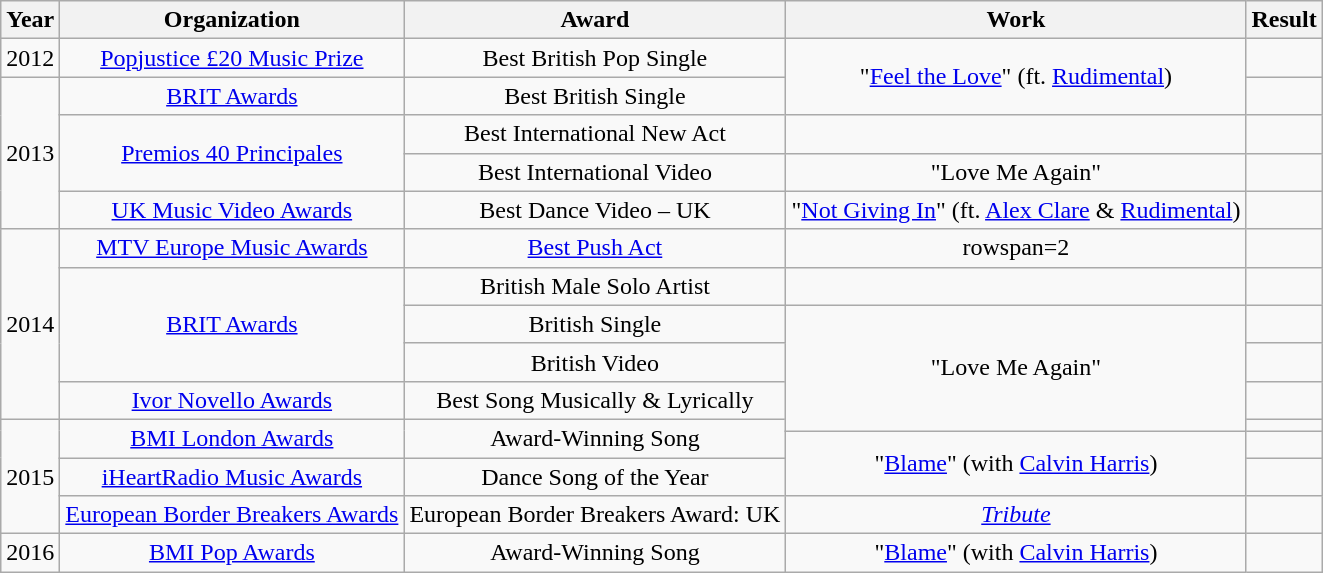<table class="wikitable plainrowheaders" style="text-align:center;">
<tr>
<th>Year</th>
<th>Organization</th>
<th>Award</th>
<th>Work</th>
<th>Result</th>
</tr>
<tr>
<td>2012</td>
<td><a href='#'>Popjustice £20 Music Prize</a></td>
<td>Best British Pop Single</td>
<td rowspan=2>"<a href='#'>Feel the Love</a>" (ft. <a href='#'>Rudimental</a>)</td>
<td></td>
</tr>
<tr>
<td rowspan="4">2013</td>
<td><a href='#'>BRIT Awards</a></td>
<td>Best British Single</td>
<td></td>
</tr>
<tr>
<td rowspan="2"><a href='#'>Premios 40 Principales</a></td>
<td>Best International New Act</td>
<td></td>
<td></td>
</tr>
<tr>
<td>Best International Video</td>
<td>"Love Me Again"</td>
<td></td>
</tr>
<tr>
<td><a href='#'>UK Music Video Awards</a></td>
<td>Best Dance Video – UK</td>
<td>"<a href='#'>Not Giving In</a>" (ft. <a href='#'>Alex Clare</a> & <a href='#'>Rudimental</a>)</td>
<td></td>
</tr>
<tr>
<td rowspan="5">2014</td>
<td><a href='#'>MTV Europe Music Awards</a></td>
<td><a href='#'>Best Push Act</a></td>
<td>rowspan=2 </td>
<td></td>
</tr>
<tr>
<td rowspan="3"><a href='#'>BRIT Awards</a></td>
<td>British Male Solo Artist</td>
<td></td>
</tr>
<tr>
<td>British Single</td>
<td rowspan="4">"Love Me Again"</td>
<td></td>
</tr>
<tr>
<td>British Video</td>
<td></td>
</tr>
<tr>
<td><a href='#'>Ivor Novello Awards</a></td>
<td>Best Song Musically & Lyrically</td>
<td></td>
</tr>
<tr>
<td rowspan=4>2015</td>
<td rowspan=2><a href='#'>BMI London Awards</a></td>
<td rowspan=2>Award-Winning Song</td>
<td></td>
</tr>
<tr>
<td rowspan=2>"<a href='#'>Blame</a>" (with <a href='#'>Calvin Harris</a>)</td>
<td></td>
</tr>
<tr>
<td><a href='#'>iHeartRadio Music Awards</a></td>
<td>Dance Song of the Year</td>
<td></td>
</tr>
<tr>
<td><a href='#'>European Border Breakers Awards</a></td>
<td>European Border Breakers Award: UK</td>
<td><em><a href='#'>Tribute</a></em></td>
<td></td>
</tr>
<tr>
<td>2016</td>
<td><a href='#'>BMI Pop Awards</a></td>
<td>Award-Winning Song</td>
<td>"<a href='#'>Blame</a>" (with <a href='#'>Calvin Harris</a>)</td>
<td></td>
</tr>
</table>
